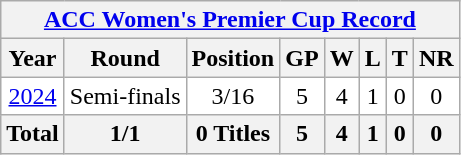<table class="wikitable" style="text-align: center; width=900px;">
<tr>
<th colspan="8"><a href='#'>ACC Women's Premier Cup Record</a></th>
</tr>
<tr>
<th>Year</th>
<th>Round</th>
<th>Position</th>
<th>GP</th>
<th>W</th>
<th>L</th>
<th>T</th>
<th>NR</th>
</tr>
<tr bgcolor=white>
<td style=><a href='#'>2024</a> </td>
<td>Semi-finals</td>
<td>3/16</td>
<td>5</td>
<td>4</td>
<td>1</td>
<td>0</td>
<td>0</td>
</tr>
<tr>
<th>Total</th>
<th>1/1</th>
<th>0 Titles</th>
<th>5</th>
<th>4</th>
<th>1</th>
<th>0</th>
<th>0</th>
</tr>
</table>
